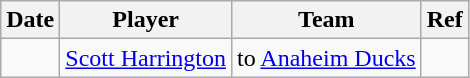<table class="wikitable">
<tr>
<th>Date</th>
<th>Player</th>
<th>Team</th>
<th>Ref</th>
</tr>
<tr>
<td></td>
<td><a href='#'>Scott Harrington</a></td>
<td>to <a href='#'>Anaheim Ducks</a></td>
<td></td>
</tr>
</table>
